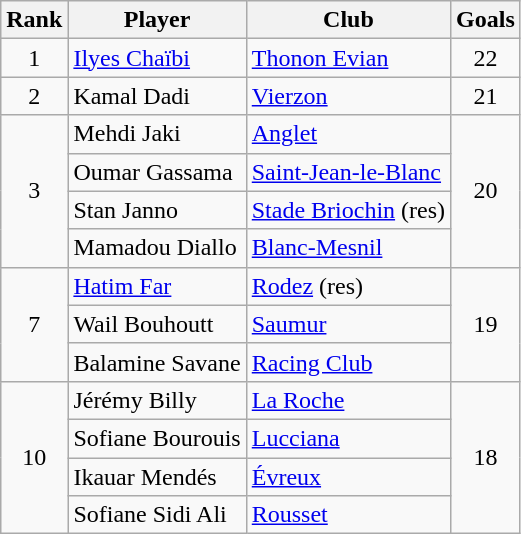<table class="wikitable" style="text-align:center">
<tr>
<th>Rank</th>
<th>Player</th>
<th>Club</th>
<th>Goals</th>
</tr>
<tr>
<td>1</td>
<td align=left> <a href='#'>Ilyes Chaïbi</a></td>
<td align=left><a href='#'>Thonon Evian</a></td>
<td>22</td>
</tr>
<tr>
<td>2</td>
<td align=left> Kamal Dadi</td>
<td align=left><a href='#'>Vierzon</a></td>
<td>21</td>
</tr>
<tr>
<td rowspan=4>3</td>
<td align=left> Mehdi Jaki</td>
<td align=left><a href='#'>Anglet</a></td>
<td rowspan=4>20</td>
</tr>
<tr>
<td align=left> Oumar Gassama</td>
<td align=left><a href='#'>Saint-Jean-le-Blanc</a></td>
</tr>
<tr>
<td align=left> Stan Janno</td>
<td align=left><a href='#'>Stade Briochin</a> (res)</td>
</tr>
<tr>
<td align=left> Mamadou Diallo</td>
<td align=left><a href='#'>Blanc-Mesnil</a></td>
</tr>
<tr>
<td rowspan=3>7</td>
<td align=left> <a href='#'>Hatim Far</a></td>
<td align=left><a href='#'>Rodez</a> (res)</td>
<td rowspan=3>19</td>
</tr>
<tr>
<td align=left> Wail Bouhoutt</td>
<td align=left><a href='#'>Saumur</a></td>
</tr>
<tr>
<td align=left> Balamine Savane</td>
<td align=left><a href='#'>Racing Club</a></td>
</tr>
<tr>
<td rowspan=6>10</td>
<td align=left> Jérémy Billy</td>
<td align=left><a href='#'>La Roche</a></td>
<td rowspan=6>18</td>
</tr>
<tr>
<td align=left> Sofiane Bourouis</td>
<td align=left><a href='#'>Lucciana</a></td>
</tr>
<tr>
<td align=left> Ikauar Mendés</td>
<td align=left><a href='#'>Évreux</a></td>
</tr>
<tr>
<td align=left> Sofiane Sidi Ali</td>
<td align=left><a href='#'>Rousset</a></td>
</tr>
</table>
